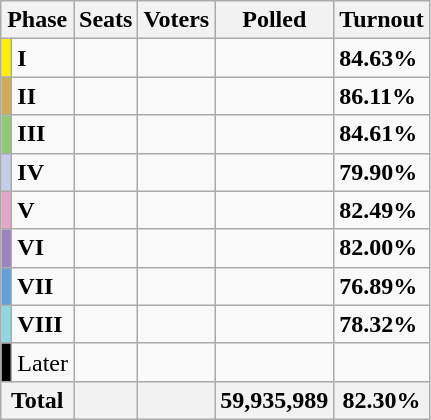<table class="wikitable">
<tr>
<th colspan="2">Phase</th>
<th>Seats</th>
<th>Voters</th>
<th>Polled</th>
<th>Turnout</th>
</tr>
<tr>
<td bgcolor=#FFF101></td>
<td><strong>I</strong></td>
<td></td>
<td></td>
<td></td>
<td><strong>84.63%</strong></td>
</tr>
<tr>
<td bgcolor=#CEAD56></td>
<td><strong>II</strong></td>
<td></td>
<td></td>
<td></td>
<td><strong>86.11%</strong></td>
</tr>
<tr>
<td bgcolor=#8FCB76></td>
<td><strong>III</strong></td>
<td></td>
<td></td>
<td></td>
<td><strong>84.61%</strong></td>
</tr>
<tr>
<td bgcolor=#C5CEE8></td>
<td><strong>IV</strong></td>
<td></td>
<td></td>
<td></td>
<td><strong>79.90%</strong></td>
</tr>
<tr>
<td bgcolor=#E3A6CB></td>
<td><strong>V</strong></td>
<td></td>
<td></td>
<td></td>
<td><strong>82.49%</strong></td>
</tr>
<tr>
<td bgcolor=#9C85BD></td>
<td><strong>VI</strong></td>
<td></td>
<td></td>
<td></td>
<td><strong>82.00%</strong></td>
</tr>
<tr>
<td bgcolor=#61A1D7></td>
<td><strong>VII</strong></td>
<td></td>
<td></td>
<td></td>
<td><strong>76.89%</strong></td>
</tr>
<tr>
<td bgcolor=#91D6E3></td>
<td><strong>VIII</strong></td>
<td></td>
<td></td>
<td></td>
<td><strong>78.32%</strong></td>
</tr>
<tr>
<td bgcolor=#000000></td>
<td>Later</td>
<td></td>
<td></td>
<td></td>
<td></td>
</tr>
<tr>
<th colspan="2">Total</th>
<th></th>
<th></th>
<th>59,935,989</th>
<th>82.30%</th>
</tr>
</table>
